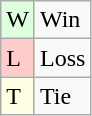<table class="wikitable">
<tr>
<td style="background:#dfd;">W</td>
<td>Win</td>
</tr>
<tr>
<td style="background:#fcc;">L</td>
<td>Loss</td>
</tr>
<tr>
<td style="background:#ffffe6;">T</td>
<td>Tie</td>
</tr>
</table>
